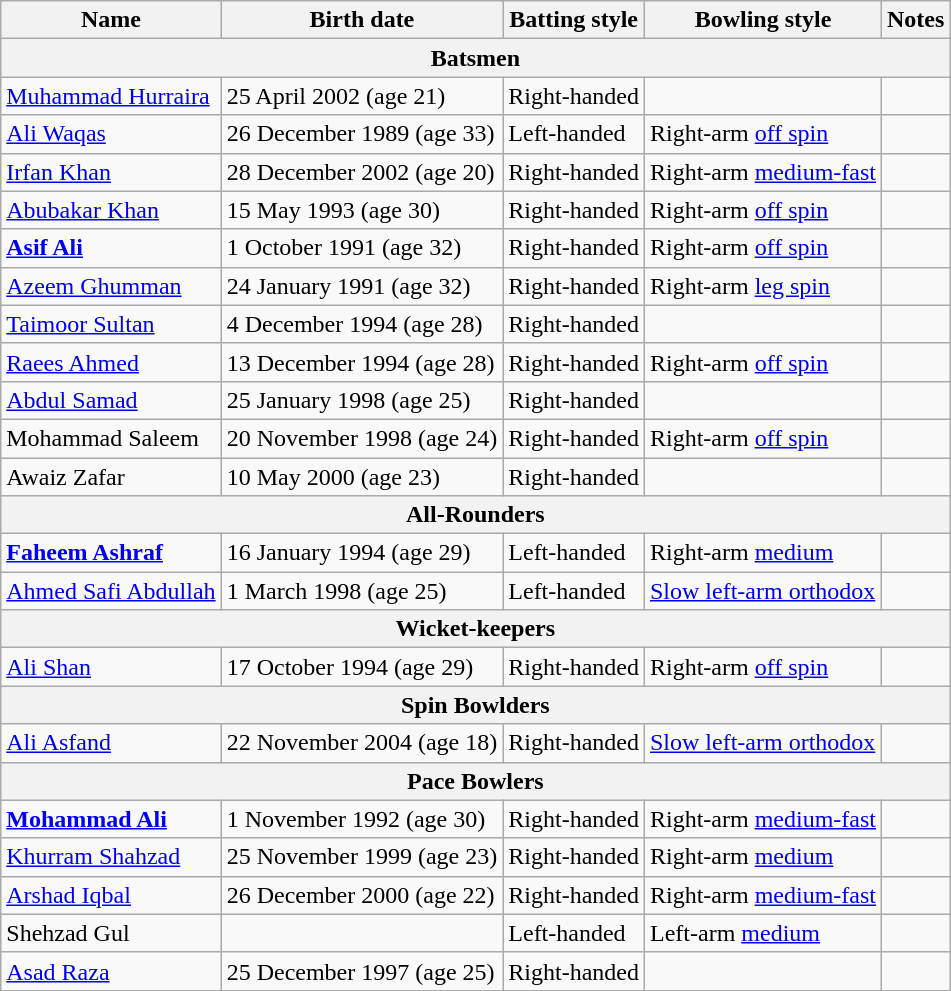<table class="wikitable">
<tr>
<th>Name</th>
<th>Birth date</th>
<th>Batting style</th>
<th>Bowling style</th>
<th>Notes</th>
</tr>
<tr>
<th colspan="5">Batsmen</th>
</tr>
<tr>
<td><a href='#'>Muhammad Hurraira</a></td>
<td>25 April 2002 (age 21)</td>
<td>Right-handed</td>
<td></td>
<td></td>
</tr>
<tr>
<td><a href='#'>Ali Waqas</a></td>
<td>26 December 1989 (age 33)</td>
<td>Left-handed</td>
<td>Right-arm <a href='#'>off spin</a></td>
<td></td>
</tr>
<tr>
<td><a href='#'>Irfan Khan</a></td>
<td>28 December 2002 (age 20)</td>
<td>Right-handed</td>
<td>Right-arm <a href='#'>medium-fast</a></td>
<td></td>
</tr>
<tr>
<td><a href='#'>Abubakar Khan</a></td>
<td>15 May 1993 (age 30)</td>
<td>Right-handed</td>
<td>Right-arm <a href='#'>off spin</a></td>
<td></td>
</tr>
<tr>
<td><a href='#'><strong>Asif Ali</strong></a></td>
<td>1 October 1991 (age 32)</td>
<td>Right-handed</td>
<td>Right-arm <a href='#'>off spin</a></td>
<td></td>
</tr>
<tr>
<td><a href='#'>Azeem Ghumman</a></td>
<td>24 January 1991 (age 32)</td>
<td>Right-handed</td>
<td>Right-arm <a href='#'>leg spin</a></td>
<td></td>
</tr>
<tr>
<td><a href='#'>Taimoor Sultan</a></td>
<td>4 December 1994 (age 28)</td>
<td>Right-handed</td>
<td></td>
<td></td>
</tr>
<tr>
<td><a href='#'>Raees Ahmed</a></td>
<td>13 December 1994 (age 28)</td>
<td>Right-handed</td>
<td>Right-arm <a href='#'>off spin</a></td>
<td></td>
</tr>
<tr>
<td><a href='#'>Abdul Samad</a></td>
<td>25 January 1998 (age 25)</td>
<td>Right-handed</td>
<td></td>
<td></td>
</tr>
<tr>
<td>Mohammad Saleem</td>
<td>20 November 1998 (age 24)</td>
<td>Right-handed</td>
<td>Right-arm <a href='#'>off spin</a></td>
<td></td>
</tr>
<tr>
<td>Awaiz Zafar</td>
<td>10 May 2000 (age 23)</td>
<td>Right-handed</td>
<td></td>
<td></td>
</tr>
<tr>
<th colspan="5">All-Rounders</th>
</tr>
<tr>
<td><strong><a href='#'>Faheem Ashraf</a></strong></td>
<td>16 January 1994 (age 29)</td>
<td>Left-handed</td>
<td>Right-arm <a href='#'>medium</a></td>
<td></td>
</tr>
<tr>
<td><a href='#'>Ahmed Safi Abdullah</a></td>
<td>1 March 1998 (age 25)</td>
<td>Left-handed</td>
<td><a href='#'>Slow left-arm orthodox</a></td>
<td></td>
</tr>
<tr>
<th colspan="5">Wicket-keepers</th>
</tr>
<tr>
<td><a href='#'>Ali Shan</a></td>
<td>17 October 1994 (age 29)</td>
<td>Right-handed</td>
<td>Right-arm <a href='#'>off spin</a></td>
<td></td>
</tr>
<tr>
<th colspan="5">Spin Bowlders</th>
</tr>
<tr>
<td><a href='#'>Ali Asfand</a></td>
<td>22 November 2004 (age 18)</td>
<td>Right-handed</td>
<td><a href='#'>Slow left-arm orthodox</a></td>
<td></td>
</tr>
<tr>
<th colspan="5">Pace Bowlers</th>
</tr>
<tr>
<td><a href='#'><strong>Mohammad Ali</strong></a></td>
<td>1 November 1992 (age 30)</td>
<td>Right-handed</td>
<td>Right-arm <a href='#'>medium-fast</a></td>
<td></td>
</tr>
<tr>
<td><a href='#'>Khurram Shahzad</a></td>
<td>25 November 1999 (age 23)</td>
<td>Right-handed</td>
<td>Right-arm <a href='#'>medium</a></td>
<td></td>
</tr>
<tr>
<td><a href='#'>Arshad Iqbal</a></td>
<td>26 December 2000 (age 22)</td>
<td>Right-handed</td>
<td>Right-arm <a href='#'>medium-fast</a></td>
<td></td>
</tr>
<tr>
<td>Shehzad Gul</td>
<td></td>
<td>Left-handed</td>
<td>Left-arm <a href='#'>medium</a></td>
<td></td>
</tr>
<tr>
<td><a href='#'>Asad Raza</a></td>
<td>25 December 1997 (age 25)</td>
<td>Right-handed</td>
<td></td>
<td></td>
</tr>
</table>
